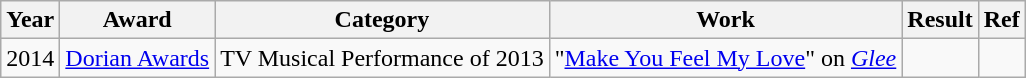<table class="wikitable">
<tr>
<th>Year</th>
<th>Award</th>
<th>Category</th>
<th>Work</th>
<th>Result</th>
<th>Ref</th>
</tr>
<tr>
<td>2014</td>
<td><a href='#'>Dorian Awards</a></td>
<td>TV Musical Performance of 2013</td>
<td>"<a href='#'>Make You Feel My Love</a>" on <em><a href='#'>Glee</a></em></td>
<td></td>
<td></td>
</tr>
</table>
